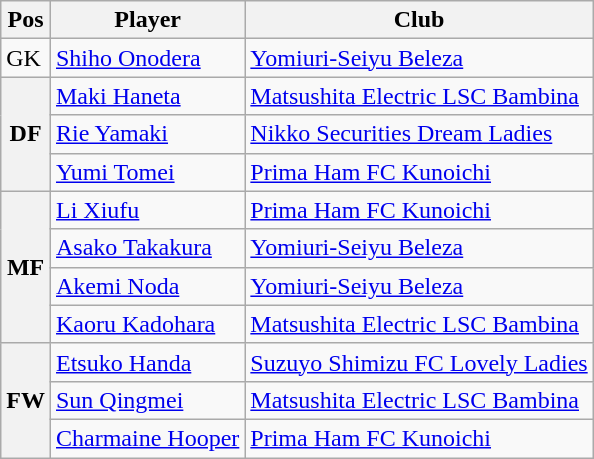<table class="wikitable">
<tr>
<th>Pos</th>
<th>Player</th>
<th>Club</th>
</tr>
<tr>
<td>GK</td>
<td> <a href='#'>Shiho Onodera</a></td>
<td><a href='#'>Yomiuri-Seiyu Beleza</a></td>
</tr>
<tr>
<th rowspan=3>DF</th>
<td> <a href='#'>Maki Haneta</a></td>
<td><a href='#'>Matsushita Electric LSC Bambina</a></td>
</tr>
<tr>
<td> <a href='#'>Rie Yamaki</a></td>
<td><a href='#'>Nikko Securities Dream Ladies</a></td>
</tr>
<tr>
<td> <a href='#'>Yumi Tomei</a></td>
<td><a href='#'>Prima Ham FC Kunoichi</a></td>
</tr>
<tr>
<th rowspan=4>MF</th>
<td> <a href='#'>Li Xiufu</a></td>
<td><a href='#'>Prima Ham FC Kunoichi</a></td>
</tr>
<tr>
<td> <a href='#'>Asako Takakura</a></td>
<td><a href='#'>Yomiuri-Seiyu Beleza</a></td>
</tr>
<tr>
<td> <a href='#'>Akemi Noda</a></td>
<td><a href='#'>Yomiuri-Seiyu Beleza</a></td>
</tr>
<tr>
<td> <a href='#'>Kaoru Kadohara</a></td>
<td><a href='#'>Matsushita Electric LSC Bambina</a></td>
</tr>
<tr>
<th rowspan=3>FW</th>
<td> <a href='#'>Etsuko Handa</a></td>
<td><a href='#'>Suzuyo Shimizu FC Lovely Ladies</a></td>
</tr>
<tr>
<td> <a href='#'>Sun Qingmei</a></td>
<td><a href='#'>Matsushita Electric LSC Bambina</a></td>
</tr>
<tr>
<td> <a href='#'>Charmaine Hooper</a></td>
<td><a href='#'>Prima Ham FC Kunoichi</a></td>
</tr>
</table>
